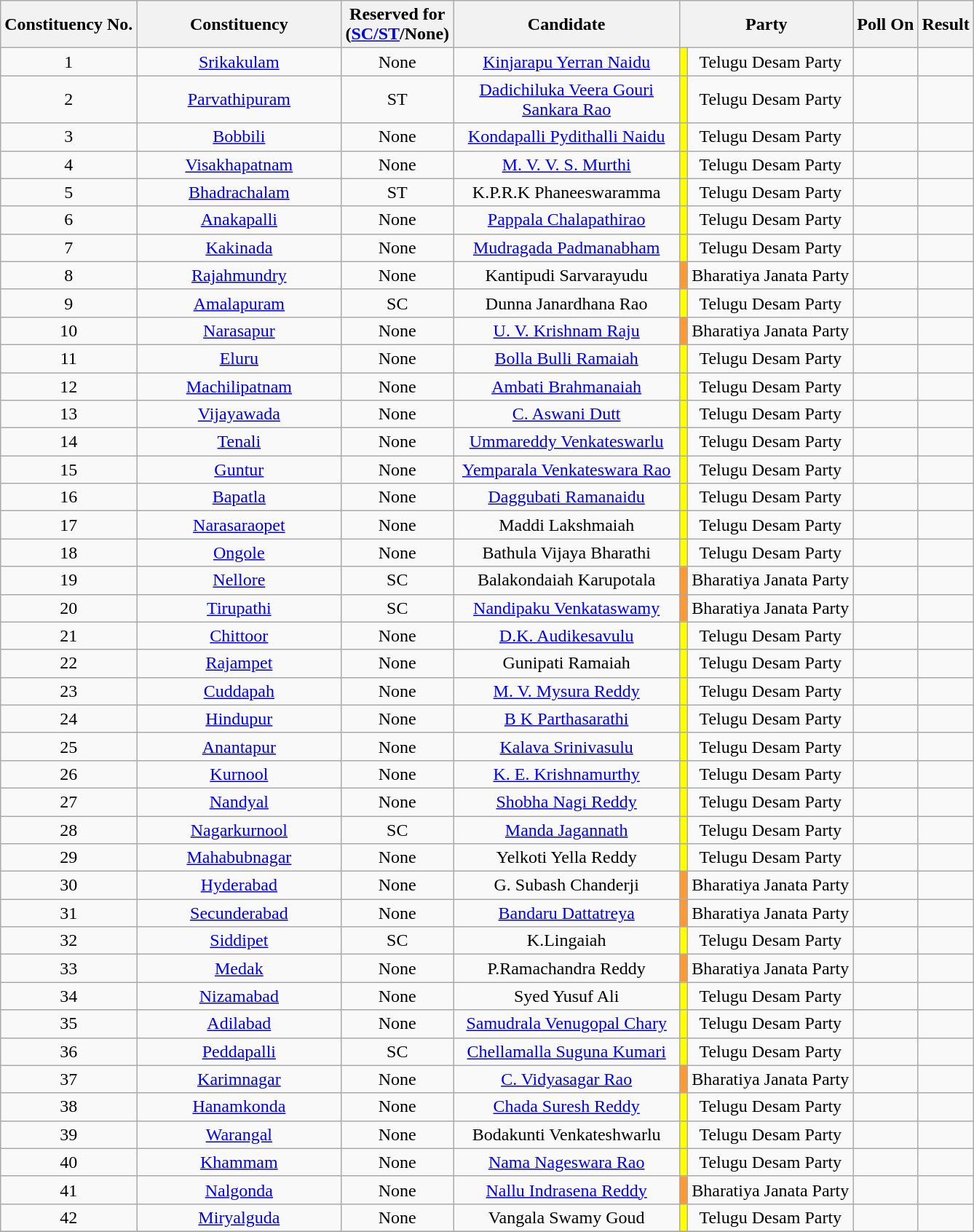<table class="wikitable sortable" style="text-align:center;">
<tr>
<th>Constituency No.</th>
<th style="width:180px;">Constituency</th>
<th>Reserved for<br>(<a href='#'>SC/ST</a>/None)</th>
<th style="width:200px;">Candidate</th>
<th colspan="2">Party</th>
<th>Poll On</th>
<th>Result</th>
</tr>
<tr>
<td>1</td>
<td><a href='#'>Srikakulam</a></td>
<td>None</td>
<td><a href='#'>Kinjarapu Yerran Naidu</a></td>
<td bgcolor=#FFFF00></td>
<td>Telugu Desam Party</td>
<td></td>
<td></td>
</tr>
<tr>
<td>2</td>
<td><a href='#'>Parvathipuram</a></td>
<td>ST</td>
<td><a href='#'>Dadichiluka Veera Gouri Sankara Rao</a></td>
<td bgcolor=#FFFF00></td>
<td>Telugu Desam Party</td>
<td></td>
<td></td>
</tr>
<tr>
<td>3</td>
<td><a href='#'>Bobbili</a></td>
<td>None</td>
<td><a href='#'>Kondapalli Pydithalli Naidu</a></td>
<td bgcolor=#FFFF00></td>
<td>Telugu Desam Party</td>
<td></td>
<td></td>
</tr>
<tr>
<td>4</td>
<td><a href='#'>Visakhapatnam</a></td>
<td>None</td>
<td><a href='#'>M. V. V. S. Murthi</a></td>
<td bgcolor=#FFFF00></td>
<td>Telugu Desam Party</td>
<td></td>
<td></td>
</tr>
<tr>
<td>5</td>
<td><a href='#'>Bhadrachalam</a></td>
<td>ST</td>
<td>K.P.R.K Phaneeswaramma</td>
<td bgcolor=#FFFF00></td>
<td>Telugu Desam Party</td>
<td></td>
<td></td>
</tr>
<tr>
<td>6</td>
<td><a href='#'>Anakapalli</a></td>
<td>None</td>
<td><a href='#'>Pappala Chalapathirao</a></td>
<td bgcolor=#FFFF00></td>
<td>Telugu Desam Party</td>
<td></td>
<td></td>
</tr>
<tr>
<td>7</td>
<td><a href='#'>Kakinada</a></td>
<td>None</td>
<td><a href='#'>Mudragada Padmanabham</a></td>
<td bgcolor=#FFFF00></td>
<td>Telugu Desam Party</td>
<td></td>
<td></td>
</tr>
<tr>
<td>8</td>
<td><a href='#'>Rajahmundry</a></td>
<td>None</td>
<td>Kantipudi Sarvarayudu</td>
<td bgcolor=#FF9933></td>
<td>Bharatiya Janata Party</td>
<td></td>
<td></td>
</tr>
<tr>
<td>9</td>
<td><a href='#'>Amalapuram</a></td>
<td>SC</td>
<td>Dunna Janardhana Rao</td>
<td bgcolor=#FFFF00></td>
<td>Telugu Desam Party</td>
<td></td>
<td></td>
</tr>
<tr>
<td>10</td>
<td><a href='#'>Narasapur</a></td>
<td>None</td>
<td><a href='#'>U. V. Krishnam Raju</a></td>
<td bgcolor=#FF9933></td>
<td>Bharatiya Janata Party</td>
<td></td>
<td></td>
</tr>
<tr>
<td>11</td>
<td><a href='#'>Eluru</a></td>
<td>None</td>
<td><a href='#'>Bolla Bulli Ramaiah</a></td>
<td bgcolor=#FFFF00></td>
<td>Telugu Desam Party</td>
<td></td>
<td></td>
</tr>
<tr>
<td>12</td>
<td><a href='#'>Machilipatnam</a></td>
<td>None</td>
<td><a href='#'>Ambati Brahmanaiah</a></td>
<td bgcolor=#FFFF00></td>
<td>Telugu Desam Party</td>
<td></td>
<td></td>
</tr>
<tr>
<td>13</td>
<td><a href='#'>Vijayawada</a></td>
<td>None</td>
<td><a href='#'>C. Aswani Dutt</a></td>
<td bgcolor=#FFFF00></td>
<td>Telugu Desam Party</td>
<td></td>
<td></td>
</tr>
<tr>
<td>14</td>
<td><a href='#'>Tenali</a></td>
<td>None</td>
<td><a href='#'>Ummareddy Venkateswarlu</a></td>
<td bgcolor=#FFFF00></td>
<td>Telugu Desam Party</td>
<td></td>
<td></td>
</tr>
<tr>
<td>15</td>
<td><a href='#'>Guntur</a></td>
<td>None</td>
<td><a href='#'>Yemparala Venkateswara Rao</a></td>
<td bgcolor=#FFFF00></td>
<td>Telugu Desam Party</td>
<td></td>
<td></td>
</tr>
<tr>
<td>16</td>
<td><a href='#'>Bapatla</a></td>
<td>None</td>
<td><a href='#'>Daggubati Ramanaidu</a></td>
<td bgcolor=#FFFF00></td>
<td>Telugu Desam Party</td>
<td></td>
<td></td>
</tr>
<tr>
<td>17</td>
<td><a href='#'>Narasaraopet</a></td>
<td>None</td>
<td>Maddi Lakshmaiah</td>
<td bgcolor=#FFFF00></td>
<td>Telugu Desam Party</td>
<td></td>
<td></td>
</tr>
<tr>
<td>18</td>
<td><a href='#'>Ongole</a></td>
<td>None</td>
<td>Bathula Vijaya Bharathi</td>
<td bgcolor=#FFFF00></td>
<td>Telugu Desam Party</td>
<td></td>
<td></td>
</tr>
<tr>
<td>19</td>
<td><a href='#'>Nellore</a></td>
<td>SC</td>
<td>Balakondaiah Karupotala</td>
<td bgcolor=#FF9933></td>
<td>Bharatiya Janata Party</td>
<td></td>
<td></td>
</tr>
<tr>
<td>20</td>
<td><a href='#'>Tirupathi</a></td>
<td>SC</td>
<td><a href='#'>Nandipaku Venkataswamy</a></td>
<td bgcolor=#FF9933></td>
<td>Bharatiya Janata Party</td>
<td></td>
<td></td>
</tr>
<tr>
<td>21</td>
<td><a href='#'>Chittoor</a></td>
<td>None</td>
<td><a href='#'>D.K. Audikesavulu</a></td>
<td bgcolor=#FFFF00></td>
<td>Telugu Desam Party</td>
<td></td>
<td></td>
</tr>
<tr>
<td>22</td>
<td><a href='#'>Rajampet</a></td>
<td>None</td>
<td>Gunipati Ramaiah</td>
<td bgcolor=#FFFF00></td>
<td>Telugu Desam Party</td>
<td></td>
<td></td>
</tr>
<tr>
<td>23</td>
<td><a href='#'>Cuddapah</a></td>
<td>None</td>
<td><a href='#'>M. V. Mysura Reddy</a></td>
<td bgcolor=#FFFF00></td>
<td>Telugu Desam Party</td>
<td></td>
<td></td>
</tr>
<tr>
<td>24</td>
<td><a href='#'>Hindupur</a></td>
<td>None</td>
<td><a href='#'>B K Parthasarathi</a></td>
<td bgcolor=#FFFF00></td>
<td>Telugu Desam Party</td>
<td></td>
<td></td>
</tr>
<tr>
<td>25</td>
<td><a href='#'>Anantapur</a></td>
<td>None</td>
<td><a href='#'>Kalava Srinivasulu</a></td>
<td bgcolor=#FFFF00></td>
<td>Telugu Desam Party</td>
<td></td>
<td></td>
</tr>
<tr>
<td>26</td>
<td><a href='#'>Kurnool</a></td>
<td>None</td>
<td><a href='#'>K. E. Krishnamurthy</a></td>
<td bgcolor=#FFFF00></td>
<td>Telugu Desam Party</td>
<td></td>
<td></td>
</tr>
<tr>
<td>27</td>
<td><a href='#'>Nandyal</a></td>
<td>None</td>
<td><a href='#'>Shobha Nagi Reddy</a></td>
<td bgcolor=#FFFF00></td>
<td>Telugu Desam Party</td>
<td></td>
<td></td>
</tr>
<tr>
<td>28</td>
<td><a href='#'>Nagarkurnool</a></td>
<td>SC</td>
<td><a href='#'>Manda Jagannath</a></td>
<td bgcolor=#FFFF00></td>
<td>Telugu Desam Party</td>
<td></td>
<td></td>
</tr>
<tr>
<td>29</td>
<td><a href='#'>Mahabubnagar</a></td>
<td>None</td>
<td>Yelkoti Yella Reddy</td>
<td bgcolor=#FFFF00></td>
<td>Telugu Desam Party</td>
<td></td>
<td></td>
</tr>
<tr>
<td>30</td>
<td><a href='#'>Hyderabad</a></td>
<td>None</td>
<td>G. Subash Chanderji</td>
<td bgcolor=#FF9933></td>
<td>Bharatiya Janata Party</td>
<td></td>
<td></td>
</tr>
<tr>
<td>31</td>
<td><a href='#'>Secunderabad</a></td>
<td>None</td>
<td><a href='#'>Bandaru Dattatreya</a></td>
<td bgcolor=#FF9933></td>
<td>Bharatiya Janata Party</td>
<td></td>
<td></td>
</tr>
<tr>
<td>32</td>
<td><a href='#'>Siddipet</a></td>
<td>SC</td>
<td>K.Lingaiah</td>
<td bgcolor=#FFFF00></td>
<td>Telugu Desam Party</td>
<td></td>
<td></td>
</tr>
<tr>
<td>33</td>
<td><a href='#'>Medak</a></td>
<td>None</td>
<td>P.Ramachandra Reddy</td>
<td bgcolor=#FF9933></td>
<td>Bharatiya Janata Party</td>
<td></td>
<td></td>
</tr>
<tr>
<td>34</td>
<td><a href='#'>Nizamabad</a></td>
<td>None</td>
<td>Syed Yusuf Ali</td>
<td bgcolor=#FFFF00></td>
<td>Telugu Desam Party</td>
<td></td>
<td></td>
</tr>
<tr>
<td>35</td>
<td><a href='#'>Adilabad</a></td>
<td>None</td>
<td><a href='#'>Samudrala Venugopal Chary</a></td>
<td bgcolor=#FFFF00></td>
<td>Telugu Desam Party</td>
<td></td>
<td></td>
</tr>
<tr>
<td>36</td>
<td><a href='#'>Peddapalli</a></td>
<td>SC</td>
<td><a href='#'>Chellamalla Suguna Kumari</a></td>
<td bgcolor=#FFFF00></td>
<td>Telugu Desam Party</td>
<td></td>
<td></td>
</tr>
<tr>
<td>37</td>
<td><a href='#'>Karimnagar</a></td>
<td>None</td>
<td><a href='#'>C. Vidyasagar Rao</a></td>
<td bgcolor=#FF9933></td>
<td>Bharatiya Janata Party</td>
<td></td>
<td></td>
</tr>
<tr>
<td>38</td>
<td><a href='#'>Hanamkonda</a></td>
<td>None</td>
<td><a href='#'>Chada Suresh Reddy</a></td>
<td bgcolor=#FFFF00></td>
<td>Telugu Desam Party</td>
<td></td>
<td></td>
</tr>
<tr>
<td>39</td>
<td><a href='#'>Warangal</a></td>
<td>None</td>
<td>Bodakunti Venkateshwarlu</td>
<td bgcolor=#FFFF00></td>
<td>Telugu Desam Party</td>
<td></td>
<td></td>
</tr>
<tr>
<td>40</td>
<td><a href='#'>Khammam</a></td>
<td>None</td>
<td><a href='#'>Nama Nageswara Rao</a></td>
<td bgcolor=#FFFF00></td>
<td>Telugu Desam Party</td>
<td></td>
<td></td>
</tr>
<tr>
<td>41</td>
<td><a href='#'>Nalgonda</a></td>
<td>None</td>
<td><a href='#'>Nallu Indrasena Reddy</a></td>
<td bgcolor=#FF9933></td>
<td>Bharatiya Janata Party</td>
<td></td>
<td></td>
</tr>
<tr>
<td>42</td>
<td><a href='#'>Miryalguda</a></td>
<td>None</td>
<td>Vangala Swamy Goud</td>
<td bgcolor=#FFFF00></td>
<td>Telugu Desam Party</td>
<td></td>
<td></td>
</tr>
<tr>
</tr>
</table>
